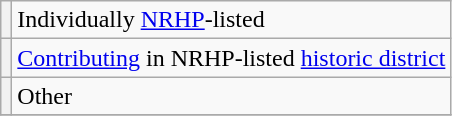<table class="wikitable">
<tr>
<th><strong> </strong></th>
<td>Individually <a href='#'>NRHP</a>-listed</td>
</tr>
<tr>
<th><strong> </strong></th>
<td><a href='#'>Contributing</a> in NRHP-listed <a href='#'>historic district</a></td>
</tr>
<tr>
<th><strong> </strong></th>
<td>Other</td>
</tr>
<tr>
</tr>
</table>
